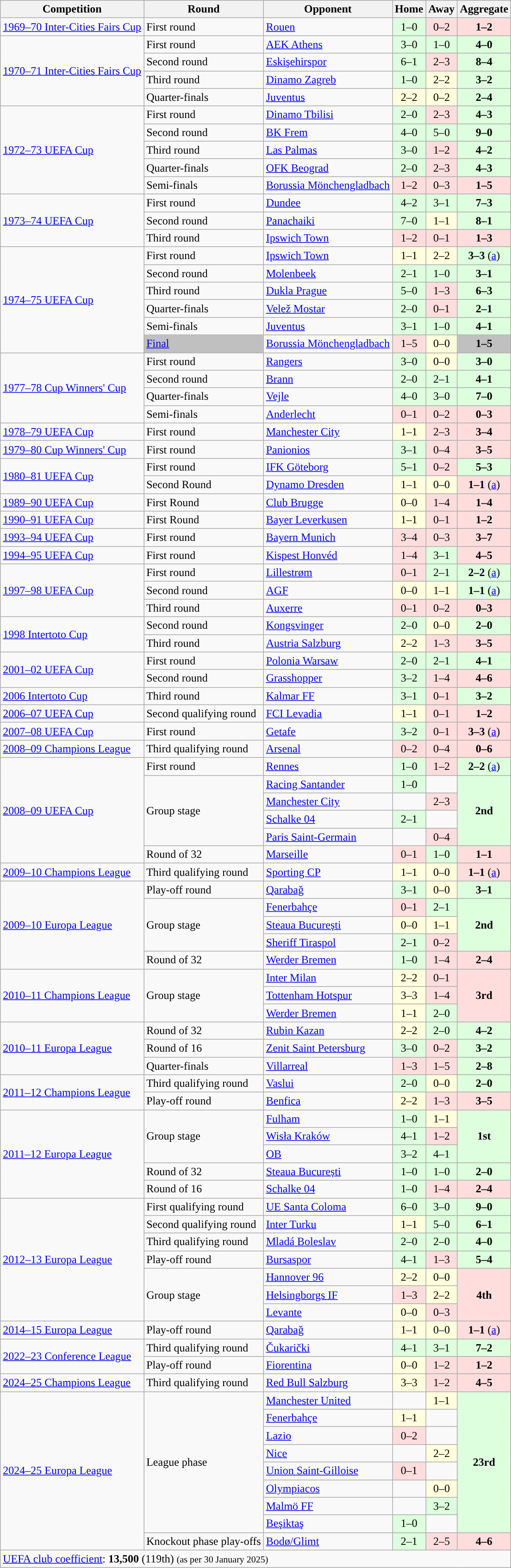<table class="wikitable">
<tr>
<th>Competition</th>
<th>Round</th>
<th>Opponent</th>
<th>Home</th>
<th>Away</th>
<th>Aggregate</th>
</tr>
<tr>
<td><a href='#'>1969–70 Inter-Cities Fairs Cup</a></td>
<td>First round</td>
<td> <a href='#'>Rouen</a></td>
<td bgcolor="#ddffdd" style="text-align:center;">1–0</td>
<td bgcolor="#ffdddd" style="text-align:center;">0–2</td>
<td bgcolor="#ffdddd" style="text-align:center;"><strong>1–2</strong></td>
</tr>
<tr>
<td rowspan="4"><a href='#'>1970–71 Inter-Cities Fairs Cup</a></td>
<td>First round</td>
<td> <a href='#'>AEK Athens</a></td>
<td bgcolor="#ddffdd" style="text-align:center;">3–0</td>
<td bgcolor="#ddffdd" style="text-align:center;">1–0</td>
<td bgcolor="#ddffdd" style="text-align:center;"><strong>4–0</strong></td>
</tr>
<tr>
<td>Second round</td>
<td> <a href='#'>Eskişehirspor</a></td>
<td bgcolor="#ddffdd" style="text-align:center;">6–1</td>
<td bgcolor="#ffdddd" style="text-align:center;">2–3</td>
<td bgcolor="#ddffdd" style="text-align:center;"><strong>8–4</strong></td>
</tr>
<tr>
<td>Third round</td>
<td> <a href='#'>Dinamo Zagreb</a></td>
<td bgcolor="#ddffdd" style="text-align:center;">1–0</td>
<td bgcolor="#ffffdd" style="text-align:center;">2–2</td>
<td bgcolor="#ddffdd" style="text-align:center;"><strong>3–2</strong></td>
</tr>
<tr>
<td>Quarter-finals</td>
<td> <a href='#'>Juventus</a></td>
<td bgcolor="#ffffdd" style="text-align:center;">2–2</td>
<td bgcolor="#ffffdd" style="text-align:center;">0–2</td>
<td bgcolor="#ddffdd" style="text-align:center;"><strong>2–4</strong></td>
</tr>
<tr>
<td rowspan="5"><a href='#'>1972–73 UEFA Cup</a></td>
<td>First round</td>
<td> <a href='#'>Dinamo Tbilisi</a></td>
<td bgcolor="#ddffdd" style="text-align:center;">2–0</td>
<td bgcolor="#ffdddd" style="text-align:center;">2–3</td>
<td bgcolor="#ddffdd" style="text-align:center;"><strong>4–3</strong></td>
</tr>
<tr>
<td>Second round</td>
<td> <a href='#'>BK Frem</a></td>
<td bgcolor="#ddffdd" style="text-align:center;">4–0</td>
<td bgcolor="#ddffdd" style="text-align:center;">5–0</td>
<td bgcolor="#ddffdd" style="text-align:center;"><strong>9–0</strong></td>
</tr>
<tr>
<td>Third round</td>
<td> <a href='#'>Las Palmas</a></td>
<td bgcolor="#ddffdd" style="text-align:center;">3–0</td>
<td bgcolor="#ffdddd" style="text-align:center;">1–2</td>
<td bgcolor="#ddffdd" style="text-align:center;"><strong>4–2</strong></td>
</tr>
<tr>
<td>Quarter-finals</td>
<td> <a href='#'>OFK Beograd</a></td>
<td bgcolor="#ddffdd" style="text-align:center;">2–0</td>
<td bgcolor="#ffdddd" style="text-align:center;">2–3</td>
<td bgcolor="#ddffdd" style="text-align:center;"><strong>4–3</strong></td>
</tr>
<tr>
<td>Semi-finals</td>
<td> <a href='#'>Borussia Mönchengladbach</a></td>
<td bgcolor="#ffdddd" style="text-align:center;">1–2</td>
<td bgcolor="#ffdddd" style="text-align:center;">0–3</td>
<td bgcolor="#ffdddd" style="text-align:center;"><strong>1–5</strong></td>
</tr>
<tr>
<td rowspan="3"><a href='#'>1973–74 UEFA Cup</a></td>
<td>First round</td>
<td> <a href='#'>Dundee</a></td>
<td bgcolor="#ddffdd" style="text-align:center;">4–2</td>
<td bgcolor="#ddffdd" style="text-align:center;">3–1</td>
<td bgcolor="#ddffdd" style="text-align:center;"><strong>7–3</strong></td>
</tr>
<tr>
<td>Second round</td>
<td> <a href='#'>Panachaiki</a></td>
<td bgcolor="#ddffdd" style="text-align:center;">7–0</td>
<td bgcolor="#ffffdd" style="text-align:center;">1–1</td>
<td bgcolor="#ddffdd" style="text-align:center;"><strong>8–1</strong></td>
</tr>
<tr>
<td>Third round</td>
<td> <a href='#'>Ipswich Town</a></td>
<td bgcolor="#ffdddd" style="text-align:center;">1–2</td>
<td bgcolor="#ffdddd" style="text-align:center;">0–1</td>
<td bgcolor="#ffdddd" style="text-align:center;"><strong>1–3</strong></td>
</tr>
<tr>
<td rowspan="6"><a href='#'>1974–75 UEFA Cup</a></td>
<td>First round</td>
<td> <a href='#'>Ipswich Town</a></td>
<td bgcolor="#ffffdd" style="text-align:center;">1–1</td>
<td bgcolor="#ffffdd" style="text-align:center;">2–2</td>
<td bgcolor="#ddffdd" style="text-align:center;"><strong>3–3</strong> (<a href='#'>a</a>)</td>
</tr>
<tr>
<td>Second round</td>
<td> <a href='#'>Molenbeek</a></td>
<td bgcolor="#ddffdd" style="text-align:center;">2–1</td>
<td bgcolor="#ddffdd" style="text-align:center;">1–0</td>
<td bgcolor="#ddffdd" style="text-align:center;"><strong>3–1</strong></td>
</tr>
<tr>
<td>Third round</td>
<td> <a href='#'>Dukla Prague</a></td>
<td bgcolor="#ddffdd" style="text-align:center;">5–0</td>
<td bgcolor="#ffdddd" style="text-align:center;">1–3</td>
<td bgcolor="#ddffdd" style="text-align:center;"><strong>6–3</strong></td>
</tr>
<tr>
<td>Quarter-finals</td>
<td> <a href='#'>Velež Mostar</a></td>
<td bgcolor="#ddffdd" style="text-align:center;">2–0</td>
<td bgcolor="#ffdddd" style="text-align:center;">0–1</td>
<td bgcolor="#ddffdd" style="text-align:center;"><strong>2–1</strong></td>
</tr>
<tr>
<td>Semi-finals</td>
<td> <a href='#'>Juventus</a></td>
<td bgcolor="#ddffdd" style="text-align:center;">3–1</td>
<td bgcolor="#ddffdd" style="text-align:center;">1–0</td>
<td bgcolor="#ddffdd" style="text-align:center;"><strong>4–1</strong></td>
</tr>
<tr>
<td bgcolor="silver"><a href='#'>Final</a></td>
<td> <a href='#'>Borussia Mönchengladbach</a></td>
<td bgcolor="#ffdddd" style="text-align:center;">1–5</td>
<td bgcolor="#ffffdd" style="text-align:center;">0–0</td>
<td bgcolor="silver" style="text-align:center;"><strong>1–5</strong></td>
</tr>
<tr>
<td rowspan="4"><a href='#'>1977–78 Cup Winners' Cup</a></td>
<td>First round</td>
<td> <a href='#'>Rangers</a></td>
<td bgcolor="#ddffdd" style="text-align:center;">3–0</td>
<td bgcolor="#ffffdd" style="text-align:center;">0–0</td>
<td bgcolor="#ddffdd" style="text-align:center;"><strong>3–0</strong></td>
</tr>
<tr>
<td>Second round</td>
<td> <a href='#'>Brann</a></td>
<td bgcolor="#ddffdd" style="text-align:center;">2–0</td>
<td bgcolor="#ddffdd" style="text-align:center;">2–1</td>
<td bgcolor="#ddffdd" style="text-align:center;"><strong>4–1</strong></td>
</tr>
<tr>
<td>Quarter-finals</td>
<td> <a href='#'>Vejle</a></td>
<td bgcolor="#ddffdd" style="text-align:center;">4–0</td>
<td bgcolor="#ddffdd" style="text-align:center;">3–0</td>
<td bgcolor="#ddffdd" style="text-align:center;"><strong>7–0</strong></td>
</tr>
<tr>
<td>Semi-finals</td>
<td> <a href='#'>Anderlecht</a></td>
<td bgcolor="#ffdddd" style="text-align:center;">0–1</td>
<td bgcolor="#ffdddd" style="text-align:center;">0–2</td>
<td bgcolor="#ffdddd" style="text-align:center;"><strong>0–3</strong></td>
</tr>
<tr>
<td><a href='#'>1978–79 UEFA Cup</a></td>
<td>First round</td>
<td> <a href='#'>Manchester City</a></td>
<td bgcolor="#ffffdd" style="text-align:center;">1–1</td>
<td bgcolor="#ffdddd" style="text-align:center;">2–3</td>
<td bgcolor="#ffdddd" style="text-align:center;"><strong>3–4</strong></td>
</tr>
<tr>
<td><a href='#'>1979–80 Cup Winners' Cup</a></td>
<td>First round</td>
<td> <a href='#'>Panionios</a></td>
<td bgcolor="#ddffdd" style="text-align:center;">3–1</td>
<td bgcolor="#ffdddd" style="text-align:center;">0–4</td>
<td bgcolor="#ffdddd" style="text-align:center;"><strong>3–5</strong></td>
</tr>
<tr>
<td rowspan="2"><a href='#'>1980–81 UEFA Cup</a></td>
<td>First round</td>
<td> <a href='#'>IFK Göteborg</a></td>
<td bgcolor="#ddffdd" style="text-align:center;">5–1</td>
<td bgcolor="#ffdddd" style="text-align:center;">0–2</td>
<td bgcolor="#ddffdd" style="text-align:center;"><strong>5–3</strong></td>
</tr>
<tr>
<td>Second Round</td>
<td> <a href='#'>Dynamo Dresden</a></td>
<td bgcolor="#ffffdd" style="text-align:center;">1–1</td>
<td bgcolor="#ffffdd" style="text-align:center;">0–0</td>
<td bgcolor="#ffdddd" style="text-align:center;"><strong>1–1</strong> (<a href='#'>a</a>)</td>
</tr>
<tr>
<td><a href='#'>1989–90 UEFA Cup</a></td>
<td>First Round</td>
<td> <a href='#'>Club Brugge</a></td>
<td bgcolor="#ffffdd" style="text-align:center;">0–0</td>
<td bgcolor="#ffdddd" style="text-align:center;">1–4</td>
<td bgcolor="#ffdddd" style="text-align:center;"><strong>1–4</strong></td>
</tr>
<tr>
<td><a href='#'>1990–91 UEFA Cup</a></td>
<td>First Round</td>
<td> <a href='#'>Bayer Leverkusen</a></td>
<td bgcolor="#ffffdd" style="text-align:center;">1–1 </td>
<td bgcolor="#ffdddd" style="text-align:center;">0–1</td>
<td bgcolor="#ffdddd" style="text-align:center;"><strong>1–2</strong></td>
</tr>
<tr>
<td><a href='#'>1993–94 UEFA Cup</a></td>
<td>First round</td>
<td> <a href='#'>Bayern Munich</a></td>
<td bgcolor="#ffdddd" style="text-align:center;">3–4</td>
<td bgcolor="#ffdddd" style="text-align:center;">0–3</td>
<td bgcolor="#ffdddd" style="text-align:center;"><strong>3–7</strong></td>
</tr>
<tr>
<td><a href='#'>1994–95 UEFA Cup</a></td>
<td>First round</td>
<td> <a href='#'>Kispest Honvéd</a></td>
<td bgcolor="#ffdddd" style="text-align:center;">1–4</td>
<td bgcolor="#ddffdd" style="text-align:center;">3–1</td>
<td bgcolor="#ffdddd" style="text-align:center;"><strong>4–5</strong></td>
</tr>
<tr>
<td rowspan="3"><a href='#'>1997–98 UEFA Cup</a></td>
<td>First round</td>
<td> <a href='#'>Lillestrøm</a></td>
<td bgcolor="#ffdddd" style="text-align:center;">0–1</td>
<td bgcolor="#ddffdd" style="text-align:center;">2–1</td>
<td bgcolor="#ddffdd" style="text-align:center;"><strong>2–2</strong> (<a href='#'>a</a>)</td>
</tr>
<tr>
<td>Second round</td>
<td> <a href='#'>AGF</a></td>
<td bgcolor="#ffffdd" style="text-align:center;">0–0</td>
<td bgcolor="#ffffdd" style="text-align:center;">1–1</td>
<td bgcolor="#ddffdd" style="text-align:center;"><strong>1–1</strong> (<a href='#'>a</a>)</td>
</tr>
<tr>
<td>Third round</td>
<td> <a href='#'>Auxerre</a></td>
<td bgcolor="#ffdddd" style="text-align:center;">0–1</td>
<td bgcolor="#ffdddd" style="text-align:center;">0–2</td>
<td bgcolor="#ffdddd" style="text-align:center;"><strong>0–3</strong></td>
</tr>
<tr>
<td rowspan="2"><a href='#'>1998 Intertoto Cup</a></td>
<td>Second round</td>
<td> <a href='#'>Kongsvinger</a></td>
<td bgcolor="#ddffdd" style="text-align:center;">2–0</td>
<td bgcolor="#ffffdd" style="text-align:center;">0–0</td>
<td bgcolor="#ddffdd" style="text-align:center;"><strong>2–0</strong></td>
</tr>
<tr>
<td>Third round</td>
<td> <a href='#'>Austria Salzburg</a></td>
<td bgcolor="#ffffdd" style="text-align:center;">2–2</td>
<td bgcolor="#ffdddd" style="text-align:center;">1–3</td>
<td bgcolor="#ffdddd" style="text-align:center;"><strong>3–5</strong></td>
</tr>
<tr>
<td rowspan="2"><a href='#'>2001–02 UEFA Cup</a></td>
<td>First round</td>
<td> <a href='#'>Polonia Warsaw</a></td>
<td bgcolor="#ddffdd" style="text-align:center;">2–0</td>
<td bgcolor="#ddffdd" style="text-align:center;">2–1</td>
<td bgcolor="#ddffdd" style="text-align:center;"><strong>4–1</strong></td>
</tr>
<tr>
<td>Second round</td>
<td> <a href='#'>Grasshopper</a></td>
<td bgcolor="#ddffdd" style="text-align:center;">3–2</td>
<td bgcolor="#ffdddd" style="text-align:center;">1–4</td>
<td bgcolor="#ffdddd" style="text-align:center;"><strong>4–6</strong></td>
</tr>
<tr>
<td><a href='#'>2006 Intertoto Cup</a></td>
<td>Third round</td>
<td> <a href='#'>Kalmar FF</a></td>
<td bgcolor="#ddffdd" style="text-align:center;">3–1</td>
<td bgcolor="#ffdddd" style="text-align:center;">0–1</td>
<td bgcolor="#ddffdd" style="text-align:center;"><strong>3–2</strong></td>
</tr>
<tr>
<td><a href='#'>2006–07 UEFA Cup</a></td>
<td>Second qualifying round</td>
<td> <a href='#'>FCI Levadia</a></td>
<td bgcolor="#ffffdd" style="text-align:center;">1–1</td>
<td bgcolor="#ffdddd" style="text-align:center;">0–1</td>
<td bgcolor="#ffdddd" style="text-align:center;"><strong>1–2</strong></td>
</tr>
<tr>
<td><a href='#'>2007–08 UEFA Cup</a></td>
<td>First round</td>
<td> <a href='#'>Getafe</a></td>
<td bgcolor="#ddffdd" style="text-align:center;">3–2</td>
<td bgcolor="#ffdddd" style="text-align:center;">0–1</td>
<td bgcolor="#ffdddd" style="text-align:center;"><strong>3–3</strong> (<a href='#'>a</a>)</td>
</tr>
<tr>
<td><a href='#'>2008–09 Champions League</a></td>
<td>Third qualifying round</td>
<td> <a href='#'>Arsenal</a></td>
<td bgcolor="#ffdddd" style="text-align:center;">0–2</td>
<td bgcolor="#ffdddd" style="text-align:center;">0–4</td>
<td bgcolor="#ffdddd" style="text-align:center;"><strong>0–6</strong></td>
</tr>
<tr>
<td rowspan="6"><a href='#'>2008–09 UEFA Cup</a></td>
<td>First round</td>
<td> <a href='#'>Rennes</a></td>
<td bgcolor="#ddffdd" style="text-align:center;">1–0</td>
<td bgcolor="#ffdddd" style="text-align:center;">1–2</td>
<td bgcolor="#ddffdd" style="text-align:center;"><strong>2–2</strong> (<a href='#'>a</a>)</td>
</tr>
<tr>
<td rowspan="4">Group stage</td>
<td> <a href='#'>Racing Santander</a></td>
<td bgcolor="#ddffdd" style="text-align:center;">1–0</td>
<td></td>
<td bgcolor="#ddffdd" style="text-align:center;" rowspan="4"><strong>2nd</strong></td>
</tr>
<tr>
<td> <a href='#'>Manchester City</a></td>
<td></td>
<td bgcolor="#ffdddd" style="text-align:center;">2–3</td>
</tr>
<tr>
<td> <a href='#'>Schalke 04</a></td>
<td bgcolor="#ddffdd" style="text-align:center;">2–1</td>
<td></td>
</tr>
<tr>
<td> <a href='#'>Paris Saint-Germain</a></td>
<td></td>
<td bgcolor="#ffdddd" style="text-align:center;">0–4</td>
</tr>
<tr>
<td>Round of 32</td>
<td> <a href='#'>Marseille</a></td>
<td bgcolor="#ffdddd" style="text-align:center;">0–1</td>
<td bgcolor="#ddffdd" style="text-align:center;">1–0</td>
<td bgcolor="#ffdddd" style="text-align:center;"><strong>1–1</strong> </td>
</tr>
<tr>
<td><a href='#'>2009–10 Champions League</a></td>
<td>Third qualifying round</td>
<td> <a href='#'>Sporting CP</a></td>
<td bgcolor="#ffffdd" style="text-align:center;">1–1</td>
<td bgcolor="#ffffdd" style="text-align:center;">0–0</td>
<td bgcolor="#ffdddd" style="text-align:center;"><strong>1–1</strong> (<a href='#'>a</a>)</td>
</tr>
<tr>
<td rowspan="5"><a href='#'>2009–10 Europa League</a></td>
<td>Play-off round</td>
<td> <a href='#'>Qarabağ</a></td>
<td bgcolor="#ddffdd" style="text-align:center;">3–1</td>
<td bgcolor="#ffffdd" style="text-align:center;">0–0</td>
<td bgcolor="#ddffdd" style="text-align:center;"><strong>3–1</strong></td>
</tr>
<tr>
<td rowspan="3">Group stage</td>
<td> <a href='#'>Fenerbahçe</a></td>
<td bgcolor="#ffdddd" style="text-align:center;">0–1</td>
<td bgcolor="#ddffdd" style="text-align:center;">2–1</td>
<td bgcolor="#ddffdd" style="text-align:center;" rowspan="3"><strong>2nd</strong></td>
</tr>
<tr>
<td> <a href='#'>Steaua București</a></td>
<td bgcolor="#ffffdd" style="text-align:center;">0–0</td>
<td bgcolor="#ffffdd" style="text-align:center;">1–1</td>
</tr>
<tr>
<td> <a href='#'>Sheriff Tiraspol</a></td>
<td bgcolor="#ddffdd" style="text-align:center;">2–1</td>
<td bgcolor="#ffdddd" style="text-align:center;">0–2</td>
</tr>
<tr>
<td>Round of 32</td>
<td> <a href='#'>Werder Bremen</a></td>
<td bgcolor="#ddffdd" style="text-align:center;">1–0</td>
<td bgcolor="#ffdddd" style="text-align:center;">1–4</td>
<td bgcolor="#ffdddd" style="text-align:center;"><strong>2–4</strong></td>
</tr>
<tr>
<td rowspan="3"><a href='#'>2010–11 Champions League</a></td>
<td rowspan="3">Group stage</td>
<td> <a href='#'>Inter Milan</a></td>
<td bgcolor="#ffffdd" style="text-align:center;">2–2</td>
<td bgcolor="#ffdddd" style="text-align:center;">0–1</td>
<td bgcolor="#ffdddd" style="text-align:center;" rowspan="3"><strong>3rd</strong></td>
</tr>
<tr>
<td> <a href='#'>Tottenham Hotspur</a></td>
<td bgcolor="#ffffdd" style="text-align:center;">3–3</td>
<td bgcolor="#ffdddd" style="text-align:center;">1–4</td>
</tr>
<tr>
<td> <a href='#'>Werder Bremen</a></td>
<td bgcolor="#ffffdd" style="text-align:center;">1–1</td>
<td bgcolor="#ddffdd" style="text-align:center;">2–0</td>
</tr>
<tr>
<td rowspan="3"><a href='#'>2010–11 Europa League</a></td>
<td>Round of 32</td>
<td> <a href='#'>Rubin Kazan</a></td>
<td bgcolor="#ffffdd" style="text-align:center;">2–2</td>
<td bgcolor="#ddffdd" style="text-align:center;">2–0</td>
<td bgcolor="#ddffdd" style="text-align:center;"><strong>4–2</strong></td>
</tr>
<tr>
<td>Round of 16</td>
<td> <a href='#'>Zenit Saint Petersburg</a></td>
<td bgcolor="#ddffdd" style="text-align:center;">3–0</td>
<td bgcolor="#ffdddd" style="text-align:center;">0–2</td>
<td bgcolor="#ddffdd" style="text-align:center;"><strong>3–2</strong></td>
</tr>
<tr>
<td>Quarter-finals</td>
<td> <a href='#'>Villarreal</a></td>
<td bgcolor="#ffdddd" style="text-align:center;">1–3</td>
<td bgcolor="#ffdddd" style="text-align:center;">1–5</td>
<td bgcolor="#ddffdd" style="text-align:center;"><strong>2–8</strong></td>
</tr>
<tr>
<td rowspan="2"><a href='#'>2011–12 Champions League</a></td>
<td>Third qualifying round</td>
<td> <a href='#'>Vaslui</a></td>
<td bgcolor="#ddffdd" style="text-align:center;">2–0</td>
<td bgcolor="#ffffdd" style="text-align:center;">0–0</td>
<td bgcolor="#ddffdd" style="text-align:center;"><strong>2–0</strong></td>
</tr>
<tr>
<td>Play-off round</td>
<td> <a href='#'>Benfica</a></td>
<td bgcolor="#ffffdd" style="text-align:center;">2–2</td>
<td bgcolor="#ffdddd" style="text-align:center;">1–3</td>
<td bgcolor="#ffdddd" style="text-align:center;"><strong>3–5</strong></td>
</tr>
<tr>
<td rowspan="5"><a href='#'>2011–12 Europa League</a></td>
<td rowspan="3">Group stage</td>
<td> <a href='#'>Fulham</a></td>
<td bgcolor="#ddffdd" style="text-align:center;">1–0</td>
<td bgcolor="#ffffdd" style="text-align:center;">1–1</td>
<td bgcolor="#ddffdd" style="text-align:center;" rowspan="3"><strong>1st</strong></td>
</tr>
<tr>
<td> <a href='#'>Wisła Kraków</a></td>
<td bgcolor="#ddffdd" style="text-align:center;">4–1</td>
<td bgcolor="#ffdddd" style="text-align:center;">1–2</td>
</tr>
<tr>
<td> <a href='#'>OB</a></td>
<td bgcolor="#ddffdd" style="text-align:center;">3–2</td>
<td bgcolor="#ddffdd" style="text-align:center;">4–1</td>
</tr>
<tr>
<td>Round of 32</td>
<td> <a href='#'>Steaua București</a></td>
<td bgcolor="#ddffdd" style="text-align:center;">1–0</td>
<td bgcolor="#ddffdd" style="text-align:center;">1–0</td>
<td bgcolor="#ddffdd" style="text-align:center;"><strong>2–0</strong></td>
</tr>
<tr>
<td>Round of 16</td>
<td> <a href='#'>Schalke 04</a></td>
<td bgcolor="#ddffdd" style="text-align:center;">1–0</td>
<td bgcolor="#ffdddd" style="text-align:center;">1–4</td>
<td bgcolor="#ffdddd" style="text-align:center;"><strong>2–4</strong></td>
</tr>
<tr>
<td rowspan="7"><a href='#'>2012–13 Europa League</a></td>
<td>First qualifying round</td>
<td> <a href='#'>UE Santa Coloma</a></td>
<td bgcolor="#ddffdd" style="text-align:center;">6–0</td>
<td bgcolor="#ddffdd" style="text-align:center;">3–0</td>
<td bgcolor="#ddffdd" style="text-align:center;"><strong>9–0</strong></td>
</tr>
<tr>
<td>Second qualifying round</td>
<td> <a href='#'>Inter Turku</a></td>
<td bgcolor="#ffffdd" style="text-align:center;">1–1</td>
<td bgcolor="#ddffdd" style="text-align:center;">5–0</td>
<td bgcolor="#ddffdd" style="text-align:center;"><strong>6–1</strong></td>
</tr>
<tr>
<td>Third qualifying round</td>
<td> <a href='#'>Mladá Boleslav</a></td>
<td bgcolor="#ddffdd" style="text-align:center;">2–0</td>
<td bgcolor="#ddffdd" style="text-align:center;">2–0</td>
<td bgcolor="#ddffdd" style="text-align:center;"><strong>4–0</strong></td>
</tr>
<tr>
<td>Play-off round</td>
<td> <a href='#'>Bursaspor</a></td>
<td bgcolor="#ddffdd" style="text-align:center;">4–1 </td>
<td bgcolor="#ffdddd" style="text-align:center;">1–3</td>
<td bgcolor="#ddffdd" style="text-align:center;"><strong>5–4</strong></td>
</tr>
<tr>
<td rowspan="3">Group stage</td>
<td> <a href='#'>Hannover 96</a></td>
<td bgcolor="#ffffdd" style="text-align:center;">2–2</td>
<td bgcolor="#ffffdd" style="text-align:center;">0–0</td>
<td bgcolor="#ffdddd" style="text-align:center;" rowspan="3"><strong>4th</strong></td>
</tr>
<tr>
<td> <a href='#'>Helsingborgs IF</a></td>
<td bgcolor="#ffdddd" style="text-align:center;">1–3</td>
<td bgcolor="#ffffdd" style="text-align:center;">2–2</td>
</tr>
<tr>
<td> <a href='#'>Levante</a></td>
<td bgcolor="#ffffdd" style="text-align:center;">0–0</td>
<td bgcolor="#ffdddd" style="text-align:center;">0–3</td>
</tr>
<tr>
<td><a href='#'>2014–15 Europa League</a></td>
<td>Play-off round</td>
<td> <a href='#'>Qarabağ</a></td>
<td bgcolor="#ffffdd" style="text-align:center;">1–1</td>
<td bgcolor="#ffffdd" style="text-align:center;">0–0</td>
<td bgcolor="#ffdddd" style="text-align:center;"><strong>1–1</strong> (<a href='#'>a</a>)</td>
</tr>
<tr>
<td rowspan="2"><a href='#'>2022–23 Conference League</a></td>
<td>Third qualifying round</td>
<td> <a href='#'>Čukarički</a></td>
<td bgcolor="#ddffdd" style="text-align:center;">4–1</td>
<td bgcolor="#ddffdd" style="text-align:center;">3–1</td>
<td bgcolor="#ddffdd" style="text-align:center;"><strong>7–2</strong></td>
</tr>
<tr>
<td>Play-off round</td>
<td> <a href='#'>Fiorentina</a></td>
<td bgcolor="#ffffdd" style="text-align:center;">0–0</td>
<td bgcolor="#ffdddd" style="text-align:center;">1–2</td>
<td bgcolor="#ffdddd" style="text-align:center;"><strong>1–2</strong></td>
</tr>
<tr>
<td><a href='#'>2024–25 Champions League</a></td>
<td>Third qualifying round</td>
<td> <a href='#'>Red Bull Salzburg</a></td>
<td bgcolor="#ffffdd" style="text-align:center;">3–3</td>
<td bgcolor="#ffdddd" style="text-align:center;">1–2</td>
<td bgcolor="#ffdddd" style="text-align:center;"><strong>4–5</strong></td>
</tr>
<tr>
<td rowspan="9"><a href='#'>2024–25 Europa League</a></td>
<td rowspan="8">League phase</td>
<td> <a href='#'>Manchester United</a></td>
<td></td>
<td bgcolor="#ffffdd" style="text-align:center;">1–1</td>
<td bgcolor="#ddffdd" style="text-align:center;" rowspan="8"><strong>23rd</strong></td>
</tr>
<tr>
<td> <a href='#'>Fenerbahçe</a></td>
<td bgcolor="#ffffdd" style="text-align:center;">1–1</td>
<td></td>
</tr>
<tr>
<td> <a href='#'>Lazio</a></td>
<td bgcolor="#ffdddd" style="text-align:center;">0–2</td>
<td></td>
</tr>
<tr>
<td> <a href='#'>Nice</a></td>
<td></td>
<td bgcolor="#ffffdd" style="text-align:center;">2–2</td>
</tr>
<tr>
<td> <a href='#'>Union Saint-Gilloise</a></td>
<td bgcolor="#ffdddd" style="text-align:center;">0–1</td>
<td></td>
</tr>
<tr>
<td> <a href='#'>Olympiacos</a></td>
<td></td>
<td bgcolor="#ffffdd" style="text-align:center;">0–0</td>
</tr>
<tr>
<td> <a href='#'>Malmö FF</a></td>
<td></td>
<td bgcolor="#ddffdd" style="text-align:center;">3–2</td>
</tr>
<tr>
<td> <a href='#'>Beşiktaş</a></td>
<td bgcolor="#ddffdd" style="text-align:center;">1–0</td>
<td></td>
</tr>
<tr>
<td>Knockout phase play-offs</td>
<td> <a href='#'>Bodø/Glimt</a></td>
<td bgcolor="#ddffdd" style="text-align:center;">2–1</td>
<td bgcolor="#ffdddd" style="text-align:center;">2–5 </td>
<td bgcolor="#ffdddd" style="text-align:center;"><strong>4–6</strong></td>
</tr>
<tr>
<td colspan="6"><a href='#'>UEFA club coefficient</a>: <strong>13,500</strong> (119th) <small>(as per 30 January 2025)</small></td>
</tr>
</table>
